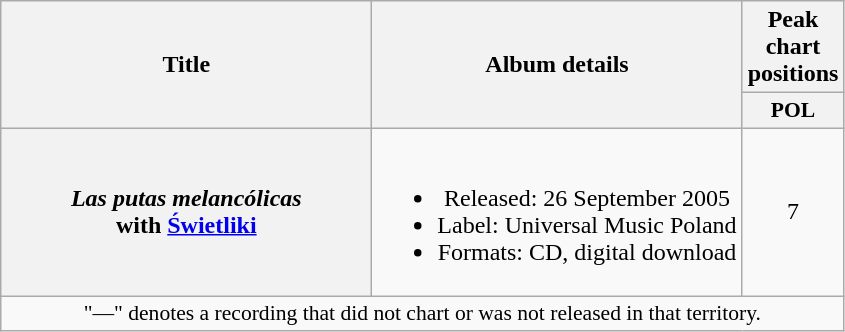<table class="wikitable plainrowheaders" style="text-align:center;">
<tr>
<th scope="col" rowspan="2" style="width:15em;">Title</th>
<th scope="col" rowspan="2">Album details</th>
<th scope="col" colspan="1">Peak chart positions</th>
</tr>
<tr>
<th scope="col" style="width:3em;font-size:90%;">POL<br></th>
</tr>
<tr>
<th scope="row"><em>Las putas melancólicas</em><br>with <a href='#'>Świetliki</a></th>
<td><br><ul><li>Released: 26 September 2005</li><li>Label: Universal Music Poland</li><li>Formats: CD, digital download</li></ul></td>
<td>7</td>
</tr>
<tr>
<td colspan="20" style="font-size:90%">"—" denotes a recording that did not chart or was not released in that territory.</td>
</tr>
</table>
